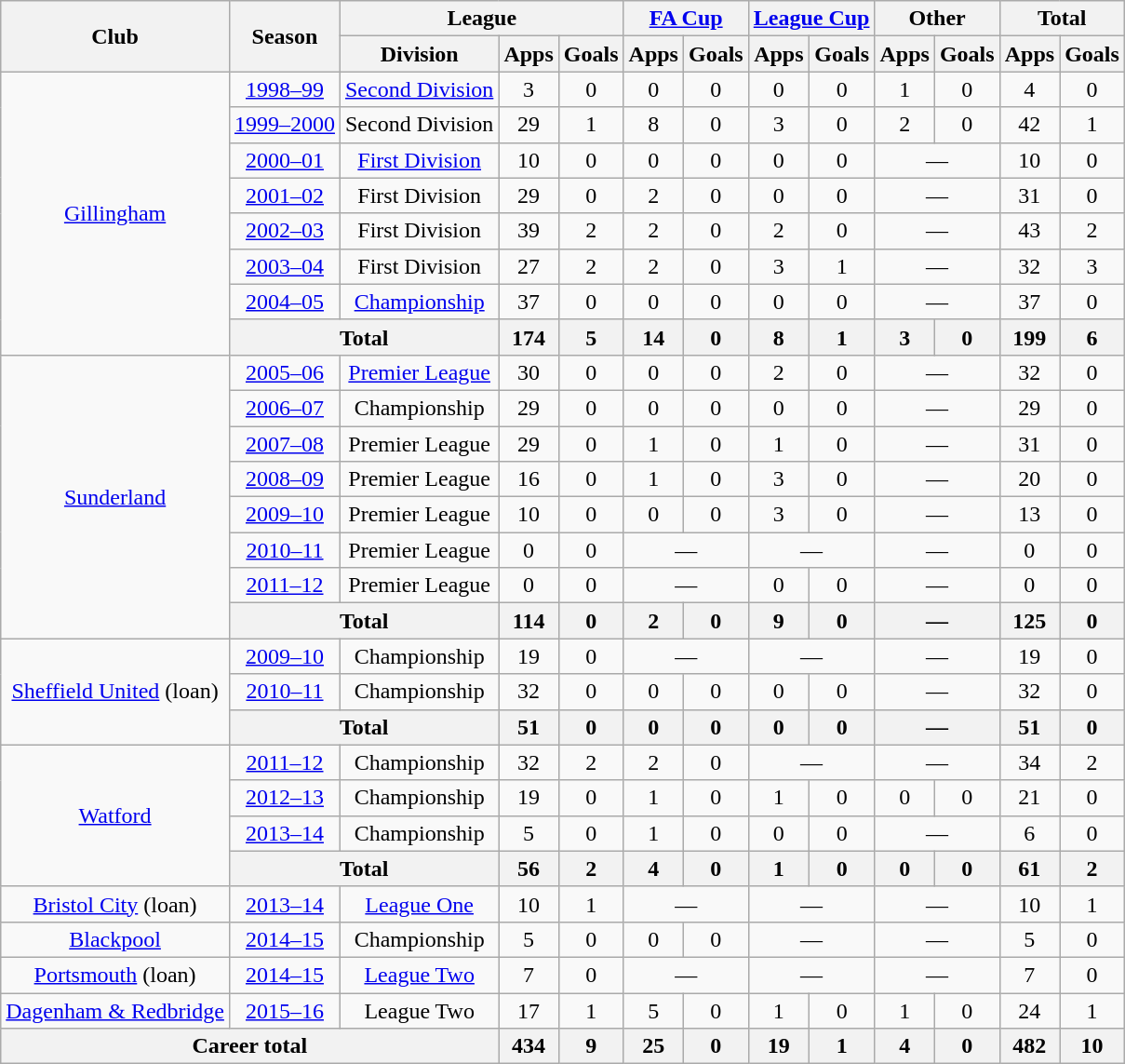<table class="wikitable" style="text-align: center;">
<tr>
<th rowspan="2">Club</th>
<th rowspan="2">Season</th>
<th colspan="3">League</th>
<th colspan="2"><a href='#'>FA Cup</a></th>
<th colspan="2"><a href='#'>League Cup</a></th>
<th colspan="2">Other</th>
<th colspan="2">Total</th>
</tr>
<tr>
<th>Division</th>
<th>Apps</th>
<th>Goals</th>
<th>Apps</th>
<th>Goals</th>
<th>Apps</th>
<th>Goals</th>
<th>Apps</th>
<th>Goals</th>
<th>Apps</th>
<th>Goals</th>
</tr>
<tr>
<td rowspan="8"><a href='#'>Gillingham</a></td>
<td><a href='#'>1998–99</a></td>
<td><a href='#'>Second Division</a></td>
<td>3</td>
<td>0</td>
<td>0</td>
<td>0</td>
<td>0</td>
<td>0</td>
<td>1</td>
<td>0</td>
<td>4</td>
<td>0</td>
</tr>
<tr>
<td><a href='#'>1999–2000</a></td>
<td>Second Division</td>
<td>29</td>
<td>1</td>
<td>8</td>
<td>0</td>
<td>3</td>
<td>0</td>
<td>2</td>
<td>0</td>
<td>42</td>
<td>1</td>
</tr>
<tr>
<td><a href='#'>2000–01</a></td>
<td><a href='#'>First Division</a></td>
<td>10</td>
<td>0</td>
<td>0</td>
<td>0</td>
<td>0</td>
<td>0</td>
<td colspan="2">—</td>
<td>10</td>
<td>0</td>
</tr>
<tr>
<td><a href='#'>2001–02</a></td>
<td>First Division</td>
<td>29</td>
<td>0</td>
<td>2</td>
<td>0</td>
<td>0</td>
<td>0</td>
<td colspan="2">—</td>
<td>31</td>
<td>0</td>
</tr>
<tr>
<td><a href='#'>2002–03</a></td>
<td>First Division</td>
<td>39</td>
<td>2</td>
<td>2</td>
<td>0</td>
<td>2</td>
<td>0</td>
<td colspan="2">—</td>
<td>43</td>
<td>2</td>
</tr>
<tr>
<td><a href='#'>2003–04</a></td>
<td>First Division</td>
<td>27</td>
<td>2</td>
<td>2</td>
<td>0</td>
<td>3</td>
<td>1</td>
<td colspan="2">—</td>
<td>32</td>
<td>3</td>
</tr>
<tr>
<td><a href='#'>2004–05</a></td>
<td><a href='#'>Championship</a></td>
<td>37</td>
<td>0</td>
<td>0</td>
<td>0</td>
<td>0</td>
<td>0</td>
<td colspan="2">—</td>
<td>37</td>
<td>0</td>
</tr>
<tr>
<th colspan="2">Total</th>
<th>174</th>
<th>5</th>
<th>14</th>
<th>0</th>
<th>8</th>
<th>1</th>
<th>3</th>
<th>0</th>
<th>199</th>
<th>6</th>
</tr>
<tr>
<td rowspan="8"><a href='#'>Sunderland</a></td>
<td><a href='#'>2005–06</a></td>
<td><a href='#'>Premier League</a></td>
<td>30</td>
<td>0</td>
<td>0</td>
<td>0</td>
<td>2</td>
<td>0</td>
<td colspan="2">—</td>
<td>32</td>
<td>0</td>
</tr>
<tr>
<td><a href='#'>2006–07</a></td>
<td>Championship</td>
<td>29</td>
<td>0</td>
<td>0</td>
<td>0</td>
<td>0</td>
<td>0</td>
<td colspan="2">—</td>
<td>29</td>
<td>0</td>
</tr>
<tr>
<td><a href='#'>2007–08</a></td>
<td>Premier League</td>
<td>29</td>
<td>0</td>
<td>1</td>
<td>0</td>
<td>1</td>
<td>0</td>
<td colspan="2">—</td>
<td>31</td>
<td>0</td>
</tr>
<tr>
<td><a href='#'>2008–09</a></td>
<td>Premier League</td>
<td>16</td>
<td>0</td>
<td>1</td>
<td>0</td>
<td>3</td>
<td>0</td>
<td colspan="2">—</td>
<td>20</td>
<td>0</td>
</tr>
<tr>
<td><a href='#'>2009–10</a></td>
<td>Premier League</td>
<td>10</td>
<td>0</td>
<td>0</td>
<td>0</td>
<td>3</td>
<td>0</td>
<td colspan="2">—</td>
<td>13</td>
<td>0</td>
</tr>
<tr>
<td><a href='#'>2010–11</a></td>
<td>Premier League</td>
<td>0</td>
<td>0</td>
<td colspan="2">—</td>
<td colspan="2">—</td>
<td colspan="2">—</td>
<td>0</td>
<td>0</td>
</tr>
<tr>
<td><a href='#'>2011–12</a></td>
<td>Premier League</td>
<td>0</td>
<td>0</td>
<td colspan="2">—</td>
<td>0</td>
<td>0</td>
<td colspan="2">—</td>
<td>0</td>
<td>0</td>
</tr>
<tr>
<th colspan="2">Total</th>
<th>114</th>
<th>0</th>
<th>2</th>
<th>0</th>
<th>9</th>
<th>0</th>
<th colspan="2">—</th>
<th>125</th>
<th>0</th>
</tr>
<tr>
<td rowspan="3"><a href='#'>Sheffield United</a> (loan)</td>
<td><a href='#'>2009–10</a></td>
<td>Championship</td>
<td>19</td>
<td>0</td>
<td colspan="2">—</td>
<td colspan="2">—</td>
<td colspan="2">—</td>
<td>19</td>
<td>0</td>
</tr>
<tr>
<td><a href='#'>2010–11</a></td>
<td>Championship</td>
<td>32</td>
<td>0</td>
<td>0</td>
<td>0</td>
<td>0</td>
<td>0</td>
<td colspan="2">—</td>
<td>32</td>
<td>0</td>
</tr>
<tr>
<th colspan="2">Total</th>
<th>51</th>
<th>0</th>
<th>0</th>
<th>0</th>
<th>0</th>
<th>0</th>
<th colspan="2">—</th>
<th>51</th>
<th>0</th>
</tr>
<tr>
<td rowspan="4"><a href='#'>Watford</a></td>
<td><a href='#'>2011–12</a></td>
<td>Championship</td>
<td>32</td>
<td>2</td>
<td>2</td>
<td>0</td>
<td colspan="2">—</td>
<td colspan="2">—</td>
<td>34</td>
<td>2</td>
</tr>
<tr>
<td><a href='#'>2012–13</a></td>
<td>Championship</td>
<td>19</td>
<td>0</td>
<td>1</td>
<td>0</td>
<td>1</td>
<td>0</td>
<td>0</td>
<td>0</td>
<td>21</td>
<td>0</td>
</tr>
<tr>
<td><a href='#'>2013–14</a></td>
<td>Championship</td>
<td>5</td>
<td>0</td>
<td>1</td>
<td>0</td>
<td>0</td>
<td>0</td>
<td colspan="2">—</td>
<td>6</td>
<td>0</td>
</tr>
<tr>
<th colspan="2">Total</th>
<th>56</th>
<th>2</th>
<th>4</th>
<th>0</th>
<th>1</th>
<th>0</th>
<th>0</th>
<th>0</th>
<th>61</th>
<th>2</th>
</tr>
<tr>
<td><a href='#'>Bristol City</a> (loan)</td>
<td><a href='#'>2013–14</a></td>
<td><a href='#'>League One</a></td>
<td>10</td>
<td>1</td>
<td colspan="2">—</td>
<td colspan="2">—</td>
<td colspan="2">—</td>
<td>10</td>
<td>1</td>
</tr>
<tr>
<td><a href='#'>Blackpool</a></td>
<td><a href='#'>2014–15</a></td>
<td>Championship</td>
<td>5</td>
<td>0</td>
<td>0</td>
<td>0</td>
<td colspan="2">—</td>
<td colspan="2">—</td>
<td>5</td>
<td>0</td>
</tr>
<tr>
<td><a href='#'>Portsmouth</a> (loan)</td>
<td><a href='#'>2014–15</a></td>
<td><a href='#'>League Two</a></td>
<td>7</td>
<td>0</td>
<td colspan="2">—</td>
<td colspan="2">—</td>
<td colspan="2">—</td>
<td>7</td>
<td>0</td>
</tr>
<tr>
<td><a href='#'>Dagenham & Redbridge</a></td>
<td><a href='#'>2015–16</a></td>
<td>League Two</td>
<td>17</td>
<td>1</td>
<td>5</td>
<td>0</td>
<td>1</td>
<td>0</td>
<td>1</td>
<td>0</td>
<td>24</td>
<td>1</td>
</tr>
<tr>
<th colspan="3">Career total</th>
<th>434</th>
<th>9</th>
<th>25</th>
<th>0</th>
<th>19</th>
<th>1</th>
<th>4</th>
<th>0</th>
<th>482</th>
<th>10</th>
</tr>
</table>
